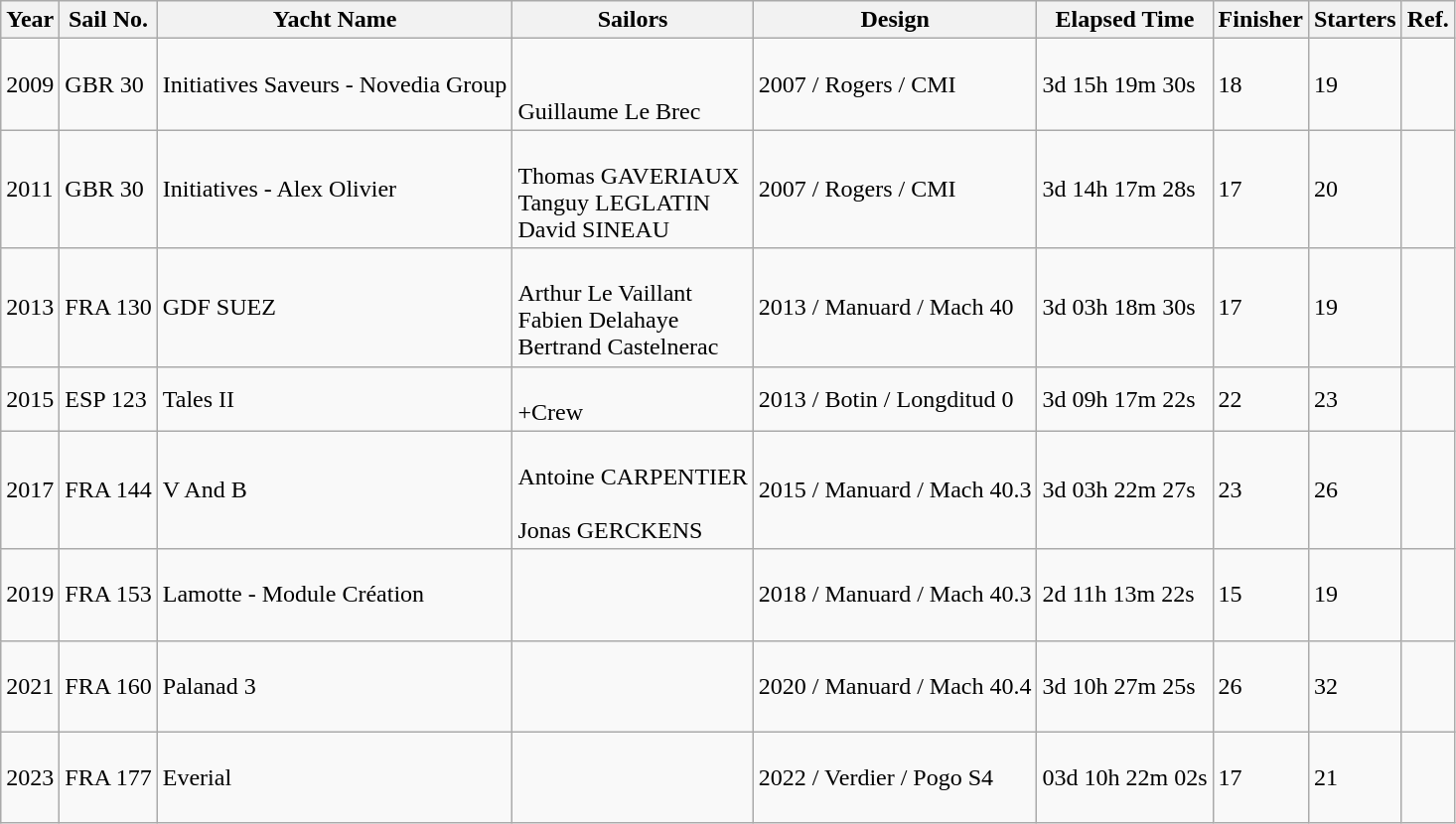<table class="wikitable sortable">
<tr>
<th>Year</th>
<th>Sail No.</th>
<th>Yacht Name</th>
<th>Sailors</th>
<th>Design</th>
<th>Elapsed Time</th>
<th>Finisher</th>
<th>Starters</th>
<th>Ref.</th>
</tr>
<tr>
<td>2009</td>
<td>GBR 30</td>
<td>Initiatives Saveurs - Novedia Group</td>
<td><br><br>Guillaume Le Brec</td>
<td>2007 / Rogers / CMI</td>
<td>3d 15h 19m 30s</td>
<td>18</td>
<td>19</td>
<td></td>
</tr>
<tr>
<td>2011</td>
<td>GBR 30</td>
<td>Initiatives - Alex Olivier</td>
<td><br>Thomas GAVERIAUX<br>Tanguy LEGLATIN<br>David SINEAU</td>
<td>2007 / Rogers / CMI</td>
<td>3d 14h 17m 28s</td>
<td>17</td>
<td>20</td>
<td></td>
</tr>
<tr>
<td>2013</td>
<td>FRA 130</td>
<td>GDF SUEZ</td>
<td><br>Arthur Le Vaillant<br>Fabien Delahaye<br>Bertrand Castelnerac</td>
<td>2013 / Manuard / Mach 40</td>
<td>3d 03h 18m 30s</td>
<td>17</td>
<td>19</td>
<td></td>
</tr>
<tr>
<td>2015</td>
<td>ESP 123</td>
<td>Tales II</td>
<td><br>+Crew</td>
<td>2013 / Botin / Longditud 0</td>
<td>3d 09h 17m 22s</td>
<td>22</td>
<td>23</td>
<td></td>
</tr>
<tr>
<td>2017</td>
<td>FRA 144</td>
<td>V And B</td>
<td><br>Antoine CARPENTIER<br><br>Jonas GERCKENS</td>
<td>2015 / Manuard / Mach 40.3</td>
<td>3d 03h 22m 27s</td>
<td>23</td>
<td>26</td>
<td></td>
</tr>
<tr>
<td>2019</td>
<td>FRA 153</td>
<td>Lamotte - Module Création</td>
<td><br><br><br></td>
<td>2018 / Manuard / Mach 40.3</td>
<td>2d 11h 13m 22s</td>
<td>15</td>
<td>19</td>
<td></td>
</tr>
<tr>
<td>2021</td>
<td>FRA 160</td>
<td>Palanad 3</td>
<td><br><br><br></td>
<td>2020 / Manuard / Mach 40.4</td>
<td>3d 10h 27m 25s</td>
<td>26</td>
<td>32</td>
<td></td>
</tr>
<tr>
<td>2023</td>
<td>FRA 177</td>
<td>Everial</td>
<td><br><br><br></td>
<td>2022 / Verdier / Pogo S4</td>
<td>03d 10h 22m 02s</td>
<td>17</td>
<td>21</td>
<td></td>
</tr>
</table>
